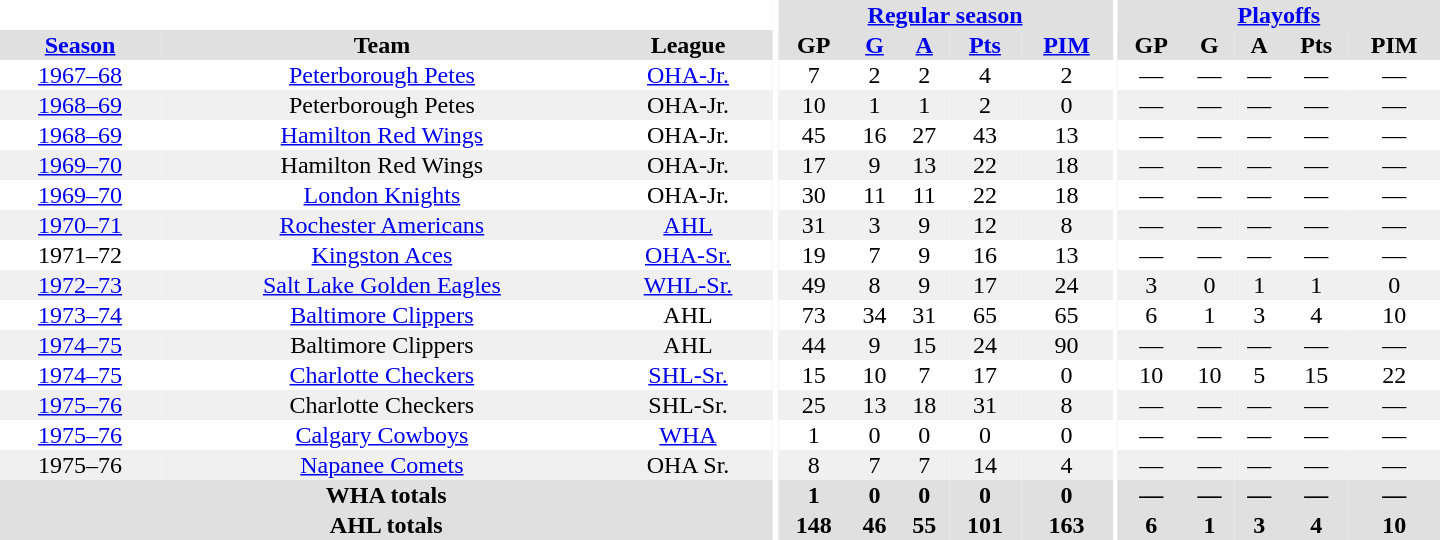<table border="0" cellpadding="1" cellspacing="0" style="text-align:center; width:60em">
<tr bgcolor="#e0e0e0">
<th colspan="3" bgcolor="#ffffff"></th>
<th rowspan="99" bgcolor="#ffffff"></th>
<th colspan="5"><a href='#'>Regular season</a></th>
<th rowspan="99" bgcolor="#ffffff"></th>
<th colspan="5"><a href='#'>Playoffs</a></th>
</tr>
<tr bgcolor="#e0e0e0">
<th><a href='#'>Season</a></th>
<th>Team</th>
<th>League</th>
<th>GP</th>
<th><a href='#'>G</a></th>
<th><a href='#'>A</a></th>
<th><a href='#'>Pts</a></th>
<th><a href='#'>PIM</a></th>
<th>GP</th>
<th>G</th>
<th>A</th>
<th>Pts</th>
<th>PIM</th>
</tr>
<tr>
<td><a href='#'>1967–68</a></td>
<td><a href='#'>Peterborough Petes</a></td>
<td><a href='#'>OHA-Jr.</a></td>
<td>7</td>
<td>2</td>
<td>2</td>
<td>4</td>
<td>2</td>
<td>—</td>
<td>—</td>
<td>—</td>
<td>—</td>
<td>—</td>
</tr>
<tr bgcolor="#f0f0f0">
<td><a href='#'>1968–69</a></td>
<td>Peterborough Petes</td>
<td>OHA-Jr.</td>
<td>10</td>
<td>1</td>
<td>1</td>
<td>2</td>
<td>0</td>
<td>—</td>
<td>—</td>
<td>—</td>
<td>—</td>
<td>—</td>
</tr>
<tr>
<td><a href='#'>1968–69</a></td>
<td><a href='#'>Hamilton Red Wings</a></td>
<td>OHA-Jr.</td>
<td>45</td>
<td>16</td>
<td>27</td>
<td>43</td>
<td>13</td>
<td>—</td>
<td>—</td>
<td>—</td>
<td>—</td>
<td>—</td>
</tr>
<tr bgcolor="#f0f0f0">
<td><a href='#'>1969–70</a></td>
<td>Hamilton Red Wings</td>
<td>OHA-Jr.</td>
<td>17</td>
<td>9</td>
<td>13</td>
<td>22</td>
<td>18</td>
<td>—</td>
<td>—</td>
<td>—</td>
<td>—</td>
<td>—</td>
</tr>
<tr>
<td><a href='#'>1969–70</a></td>
<td><a href='#'>London Knights</a></td>
<td>OHA-Jr.</td>
<td>30</td>
<td>11</td>
<td>11</td>
<td>22</td>
<td>18</td>
<td>—</td>
<td>—</td>
<td>—</td>
<td>—</td>
<td>—</td>
</tr>
<tr bgcolor="#f0f0f0">
<td><a href='#'>1970–71</a></td>
<td><a href='#'>Rochester Americans</a></td>
<td><a href='#'>AHL</a></td>
<td>31</td>
<td>3</td>
<td>9</td>
<td>12</td>
<td>8</td>
<td>—</td>
<td>—</td>
<td>—</td>
<td>—</td>
<td>—</td>
</tr>
<tr>
<td>1971–72</td>
<td><a href='#'>Kingston Aces</a></td>
<td><a href='#'>OHA-Sr.</a></td>
<td>19</td>
<td>7</td>
<td>9</td>
<td>16</td>
<td>13</td>
<td>—</td>
<td>—</td>
<td>—</td>
<td>—</td>
<td>—</td>
</tr>
<tr bgcolor="#f0f0f0">
<td><a href='#'>1972–73</a></td>
<td><a href='#'>Salt Lake Golden Eagles</a></td>
<td><a href='#'>WHL-Sr.</a></td>
<td>49</td>
<td>8</td>
<td>9</td>
<td>17</td>
<td>24</td>
<td>3</td>
<td>0</td>
<td>1</td>
<td>1</td>
<td>0</td>
</tr>
<tr>
<td><a href='#'>1973–74</a></td>
<td><a href='#'>Baltimore Clippers</a></td>
<td>AHL</td>
<td>73</td>
<td>34</td>
<td>31</td>
<td>65</td>
<td>65</td>
<td>6</td>
<td>1</td>
<td>3</td>
<td>4</td>
<td>10</td>
</tr>
<tr bgcolor="#f0f0f0">
<td><a href='#'>1974–75</a></td>
<td>Baltimore Clippers</td>
<td>AHL</td>
<td>44</td>
<td>9</td>
<td>15</td>
<td>24</td>
<td>90</td>
<td>—</td>
<td>—</td>
<td>—</td>
<td>—</td>
<td>—</td>
</tr>
<tr>
<td><a href='#'>1974–75</a></td>
<td><a href='#'>Charlotte Checkers</a></td>
<td><a href='#'>SHL-Sr.</a></td>
<td>15</td>
<td>10</td>
<td>7</td>
<td>17</td>
<td>0</td>
<td>10</td>
<td>10</td>
<td>5</td>
<td>15</td>
<td>22</td>
</tr>
<tr bgcolor="#f0f0f0">
<td><a href='#'>1975–76</a></td>
<td>Charlotte Checkers</td>
<td>SHL-Sr.</td>
<td>25</td>
<td>13</td>
<td>18</td>
<td>31</td>
<td>8</td>
<td>—</td>
<td>—</td>
<td>—</td>
<td>—</td>
<td>—</td>
</tr>
<tr>
<td><a href='#'>1975–76</a></td>
<td><a href='#'>Calgary Cowboys</a></td>
<td><a href='#'>WHA</a></td>
<td>1</td>
<td>0</td>
<td>0</td>
<td>0</td>
<td>0</td>
<td>—</td>
<td>—</td>
<td>—</td>
<td>—</td>
<td>—</td>
</tr>
<tr bgcolor="#f0f0f0">
<td>1975–76</td>
<td><a href='#'>Napanee Comets</a></td>
<td>OHA Sr.</td>
<td>8</td>
<td>7</td>
<td>7</td>
<td>14</td>
<td>4</td>
<td>—</td>
<td>—</td>
<td>—</td>
<td>—</td>
<td>—</td>
</tr>
<tr>
</tr>
<tr ALIGN="center" bgcolor="#e0e0e0">
<th colspan="3">WHA totals</th>
<th ALIGN="center">1</th>
<th ALIGN="center">0</th>
<th ALIGN="center">0</th>
<th ALIGN="center">0</th>
<th ALIGN="center">0</th>
<th ALIGN="center">—</th>
<th ALIGN="center">—</th>
<th ALIGN="center">—</th>
<th ALIGN="center">—</th>
<th ALIGN="center">—</th>
</tr>
<tr>
</tr>
<tr ALIGN="center" bgcolor="#e0e0e0">
<th colspan="3">AHL totals</th>
<th ALIGN="center">148</th>
<th ALIGN="center">46</th>
<th ALIGN="center">55</th>
<th ALIGN="center">101</th>
<th ALIGN="center">163</th>
<th ALIGN="center">6</th>
<th ALIGN="center">1</th>
<th ALIGN="center">3</th>
<th ALIGN="center">4</th>
<th ALIGN="center">10</th>
</tr>
</table>
